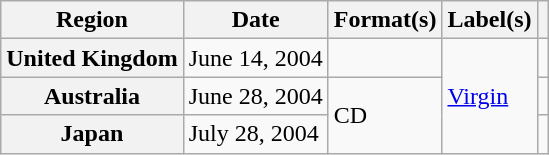<table class="wikitable plainrowheaders">
<tr>
<th scope="col">Region</th>
<th scope="col">Date</th>
<th scope="col">Format(s)</th>
<th scope="col">Label(s)</th>
<th scope="col"></th>
</tr>
<tr>
<th scope="row">United Kingdom</th>
<td>June 14, 2004</td>
<td></td>
<td rowspan="3"><a href='#'>Virgin</a></td>
<td></td>
</tr>
<tr>
<th scope="row">Australia</th>
<td>June 28, 2004</td>
<td rowspan="2">CD</td>
<td></td>
</tr>
<tr>
<th scope="row">Japan</th>
<td>July 28, 2004</td>
<td></td>
</tr>
</table>
